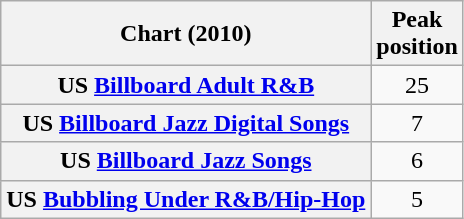<table class="wikitable sortable plainrowheaders" style="text-align:center">
<tr>
<th scope="col">Chart (2010)</th>
<th scope="col">Peak<br>position</th>
</tr>
<tr>
<th scope="row">US <a href='#'>Billboard Adult R&B</a></th>
<td>25</td>
</tr>
<tr>
<th scope="row">US <a href='#'>Billboard Jazz Digital Songs</a></th>
<td>7</td>
</tr>
<tr>
<th scope="row">US <a href='#'>Billboard Jazz Songs</a></th>
<td>6</td>
</tr>
<tr>
<th scope="row">US <a href='#'>Bubbling Under R&B/Hip-Hop</a></th>
<td>5</td>
</tr>
</table>
